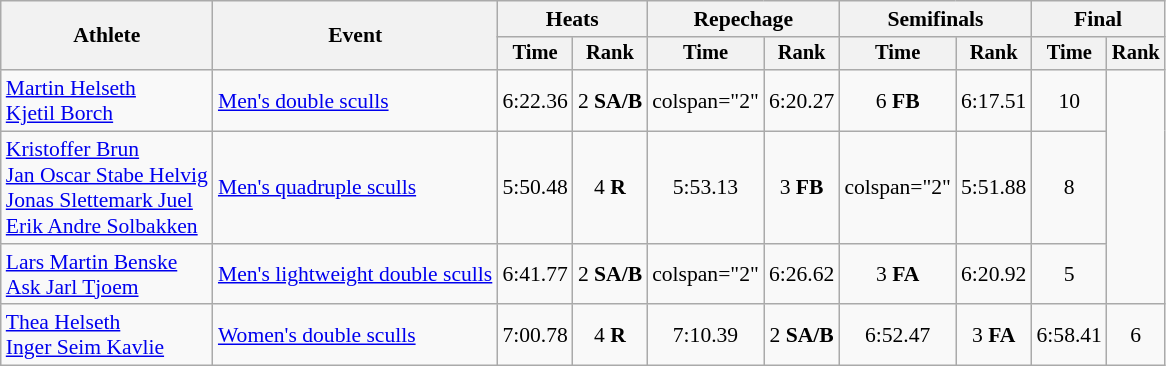<table class=wikitable style=font-size:90%;text-align:center>
<tr>
<th rowspan=2>Athlete</th>
<th rowspan=2>Event</th>
<th colspan=2>Heats</th>
<th colspan=2>Repechage</th>
<th colspan=2>Semifinals</th>
<th colspan=2>Final</th>
</tr>
<tr style=font-size:95%>
<th>Time</th>
<th>Rank</th>
<th>Time</th>
<th>Rank</th>
<th>Time</th>
<th>Rank</th>
<th>Time</th>
<th>Rank</th>
</tr>
<tr>
<td align=left><a href='#'>Martin Helseth</a><br><a href='#'>Kjetil Borch</a></td>
<td align=left><a href='#'>Men's double sculls</a></td>
<td>6:22.36</td>
<td>2 <strong>SA/B</strong></td>
<td>colspan="2" </td>
<td>6:20.27</td>
<td>6 <strong>FB</strong></td>
<td>6:17.51</td>
<td>10</td>
</tr>
<tr>
<td align=left><a href='#'>Kristoffer Brun</a><br><a href='#'>Jan Oscar Stabe Helvig</a><br><a href='#'>Jonas Slettemark Juel</a><br><a href='#'>Erik Andre Solbakken</a></td>
<td align=left><a href='#'>Men's quadruple sculls</a></td>
<td>5:50.48</td>
<td>4 <strong>R</strong></td>
<td>5:53.13</td>
<td>3 <strong>FB</strong></td>
<td>colspan="2" </td>
<td>5:51.88</td>
<td>8</td>
</tr>
<tr>
<td align=left><a href='#'>Lars Martin Benske</a><br><a href='#'>Ask Jarl Tjoem</a></td>
<td align=left><a href='#'>Men's lightweight double sculls</a></td>
<td>6:41.77</td>
<td>2 <strong>SA/B</strong></td>
<td>colspan="2" </td>
<td>6:26.62</td>
<td>3 <strong>FA</strong></td>
<td>6:20.92</td>
<td>5</td>
</tr>
<tr>
<td align=left><a href='#'>Thea Helseth</a><br><a href='#'>Inger Seim Kavlie</a></td>
<td align=left><a href='#'>Women's double sculls</a></td>
<td>7:00.78</td>
<td>4 <strong>R</strong></td>
<td>7:10.39</td>
<td>2 <strong>SA/B</strong></td>
<td>6:52.47</td>
<td>3 <strong>FA</strong></td>
<td>6:58.41</td>
<td>6</td>
</tr>
</table>
